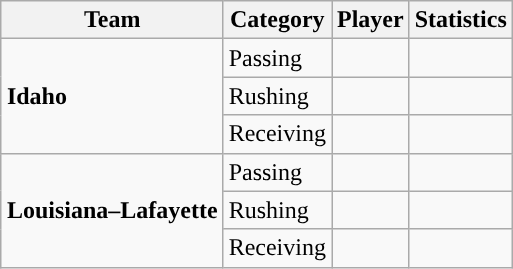<table class="wikitable" style="float: right;">
<tr>
<th>Team</th>
<th>Category</th>
<th>Player</th>
<th>Statistics</th>
</tr>
<tr>
<td rowspan=3><strong>Idaho</strong></td>
<td>Passing</td>
<td></td>
<td></td>
</tr>
<tr>
<td>Rushing</td>
<td></td>
<td></td>
</tr>
<tr>
<td>Receiving</td>
<td></td>
<td></td>
</tr>
<tr>
<td rowspan=3><strong>Louisiana–Lafayette</strong></td>
<td>Passing</td>
<td></td>
<td></td>
</tr>
<tr>
<td>Rushing</td>
<td></td>
<td></td>
</tr>
<tr>
<td>Receiving</td>
<td></td>
<td></td>
</tr>
</table>
